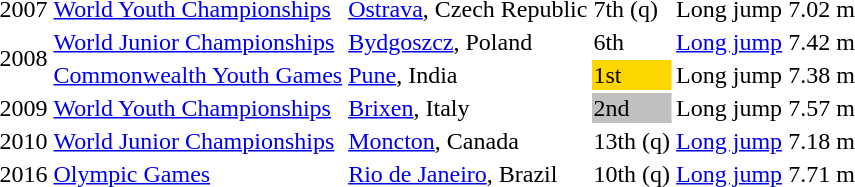<table>
<tr>
<td>2007</td>
<td><a href='#'>World Youth Championships</a></td>
<td><a href='#'>Ostrava</a>, Czech Republic</td>
<td>7th (q)</td>
<td>Long jump</td>
<td>7.02 m</td>
</tr>
<tr>
<td rowspan=2>2008</td>
<td><a href='#'>World Junior Championships</a></td>
<td><a href='#'>Bydgoszcz</a>, Poland</td>
<td>6th</td>
<td><a href='#'>Long jump</a></td>
<td>7.42 m</td>
</tr>
<tr>
<td><a href='#'>Commonwealth Youth Games</a></td>
<td><a href='#'>Pune</a>, India</td>
<td bgcolor=gold>1st</td>
<td>Long jump</td>
<td>7.38 m</td>
</tr>
<tr>
<td>2009</td>
<td><a href='#'>World Youth Championships</a></td>
<td><a href='#'>Brixen</a>, Italy</td>
<td bgcolor=silver>2nd</td>
<td>Long jump</td>
<td>7.57 m</td>
</tr>
<tr>
<td>2010</td>
<td><a href='#'>World Junior Championships</a></td>
<td><a href='#'>Moncton</a>, Canada</td>
<td>13th (q)</td>
<td><a href='#'>Long jump</a></td>
<td>7.18 m</td>
</tr>
<tr>
<td>2016</td>
<td><a href='#'>Olympic Games</a></td>
<td><a href='#'>Rio de Janeiro</a>, Brazil</td>
<td>10th (q)</td>
<td><a href='#'>Long jump</a></td>
<td>7.71 m</td>
</tr>
</table>
